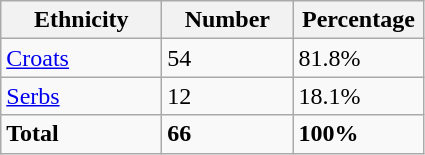<table class="wikitable">
<tr>
<th width="100px">Ethnicity</th>
<th width="80px">Number</th>
<th width="80px">Percentage</th>
</tr>
<tr>
<td><a href='#'>Croats</a></td>
<td>54</td>
<td>81.8%</td>
</tr>
<tr>
<td><a href='#'>Serbs</a></td>
<td>12</td>
<td>18.1%</td>
</tr>
<tr>
<td><strong>Total</strong></td>
<td><strong>66</strong></td>
<td><strong>100%</strong></td>
</tr>
</table>
